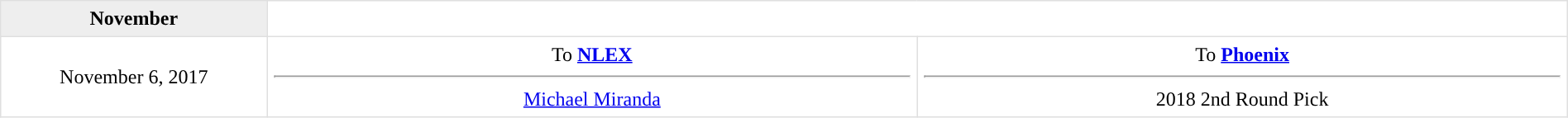<table border=1 style="border-collapse:collapse; text-align: center; width: 100%" bordercolor="#DFDFDF"  cellpadding="5">
<tr bgcolor="eeeeee">
<th>November</th>
</tr>
<tr>
<td style="width:12%">November 6, 2017</td>
<td style="width:29.3%" valign="top">To <strong><a href='#'>NLEX</a></strong><hr><a href='#'>Michael Miranda</a></td>
<td style="width:29.3%" valign="top">To <strong><a href='#'>Phoenix</a></strong><hr>2018 2nd Round Pick </td>
</tr>
</table>
